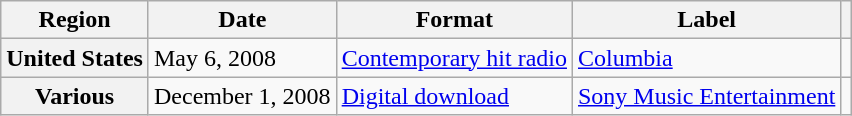<table class="wikitable plainrowheaders">
<tr>
<th scope="col">Region</th>
<th scope="col">Date</th>
<th scope="col">Format</th>
<th scope="col">Label</th>
<th scope="col"></th>
</tr>
<tr>
<th scope="row">United States</th>
<td>May 6, 2008</td>
<td><a href='#'>Contemporary hit radio</a></td>
<td><a href='#'>Columbia</a></td>
<td align="center"></td>
</tr>
<tr>
<th scope="row">Various</th>
<td>December 1, 2008</td>
<td><a href='#'>Digital download</a></td>
<td><a href='#'>Sony Music Entertainment</a></td>
<td align="center"></td>
</tr>
</table>
